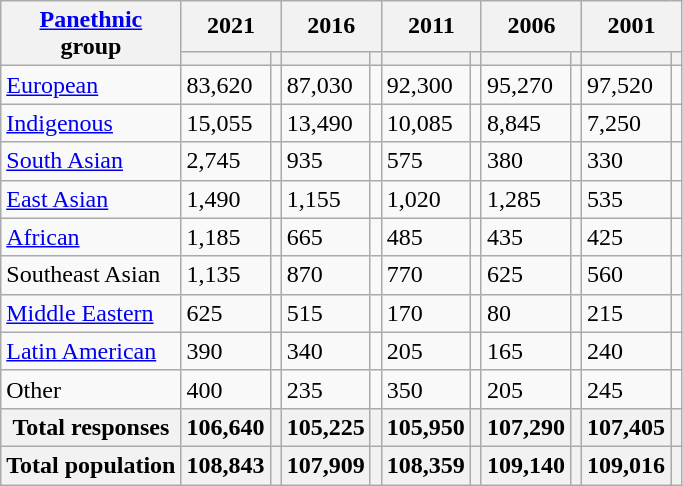<table class="wikitable collapsible sortable">
<tr>
<th rowspan="2"><a href='#'>Panethnic</a><br>group</th>
<th colspan="2">2021</th>
<th colspan="2">2016</th>
<th colspan="2">2011</th>
<th colspan="2">2006</th>
<th colspan="2">2001</th>
</tr>
<tr>
<th><a href='#'></a></th>
<th></th>
<th></th>
<th></th>
<th></th>
<th></th>
<th></th>
<th></th>
<th></th>
<th></th>
</tr>
<tr>
<td><a href='#'>European</a></td>
<td>83,620</td>
<td></td>
<td>87,030</td>
<td></td>
<td>92,300</td>
<td></td>
<td>95,270</td>
<td></td>
<td>97,520</td>
<td></td>
</tr>
<tr>
<td><a href='#'>Indigenous</a></td>
<td>15,055</td>
<td></td>
<td>13,490</td>
<td></td>
<td>10,085</td>
<td></td>
<td>8,845</td>
<td></td>
<td>7,250</td>
<td></td>
</tr>
<tr>
<td><a href='#'>South Asian</a></td>
<td>2,745</td>
<td></td>
<td>935</td>
<td></td>
<td>575</td>
<td></td>
<td>380</td>
<td></td>
<td>330</td>
<td></td>
</tr>
<tr>
<td><a href='#'>East Asian</a></td>
<td>1,490</td>
<td></td>
<td>1,155</td>
<td></td>
<td>1,020</td>
<td></td>
<td>1,285</td>
<td></td>
<td>535</td>
<td></td>
</tr>
<tr>
<td><a href='#'>African</a></td>
<td>1,185</td>
<td></td>
<td>665</td>
<td></td>
<td>485</td>
<td></td>
<td>435</td>
<td></td>
<td>425</td>
<td></td>
</tr>
<tr>
<td>Southeast Asian</td>
<td>1,135</td>
<td></td>
<td>870</td>
<td></td>
<td>770</td>
<td></td>
<td>625</td>
<td></td>
<td>560</td>
<td></td>
</tr>
<tr>
<td><a href='#'>Middle Eastern</a></td>
<td>625</td>
<td></td>
<td>515</td>
<td></td>
<td>170</td>
<td></td>
<td>80</td>
<td></td>
<td>215</td>
<td></td>
</tr>
<tr>
<td><a href='#'>Latin American</a></td>
<td>390</td>
<td></td>
<td>340</td>
<td></td>
<td>205</td>
<td></td>
<td>165</td>
<td></td>
<td>240</td>
<td></td>
</tr>
<tr>
<td>Other</td>
<td>400</td>
<td></td>
<td>235</td>
<td></td>
<td>350</td>
<td></td>
<td>205</td>
<td></td>
<td>245</td>
<td></td>
</tr>
<tr>
<th>Total responses</th>
<th>106,640</th>
<th></th>
<th>105,225</th>
<th></th>
<th>105,950</th>
<th></th>
<th>107,290</th>
<th></th>
<th>107,405</th>
<th></th>
</tr>
<tr>
<th>Total population</th>
<th>108,843</th>
<th></th>
<th>107,909</th>
<th></th>
<th>108,359</th>
<th></th>
<th>109,140</th>
<th></th>
<th>109,016</th>
<th></th>
</tr>
</table>
